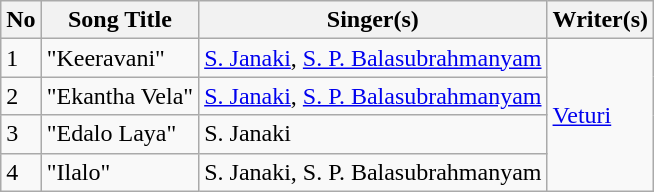<table class="wikitable">
<tr>
<th>No</th>
<th>Song Title</th>
<th>Singer(s)</th>
<th>Writer(s)</th>
</tr>
<tr>
<td>1</td>
<td>"Keeravani"</td>
<td><a href='#'>S. Janaki</a>, <a href='#'>S. P. Balasubrahmanyam</a></td>
<td rowspan="4"><a href='#'>Veturi</a></td>
</tr>
<tr>
<td>2</td>
<td>"Ekantha Vela"</td>
<td><a href='#'>S. Janaki</a>, <a href='#'>S. P. Balasubrahmanyam</a></td>
</tr>
<tr>
<td>3</td>
<td>"Edalo Laya"</td>
<td>S. Janaki</td>
</tr>
<tr>
<td>4</td>
<td>"Ilalo"</td>
<td>S. Janaki, S. P. Balasubrahmanyam</td>
</tr>
</table>
